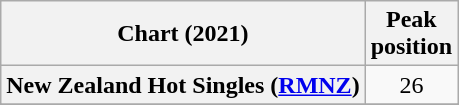<table class="wikitable plainrowheaders sortable" style="text-align:center;">
<tr>
<th>Chart (2021)</th>
<th>Peak<br>position</th>
</tr>
<tr>
<th scope="row">New Zealand Hot Singles (<a href='#'>RMNZ</a>)</th>
<td>26</td>
</tr>
<tr>
</tr>
<tr>
</tr>
</table>
